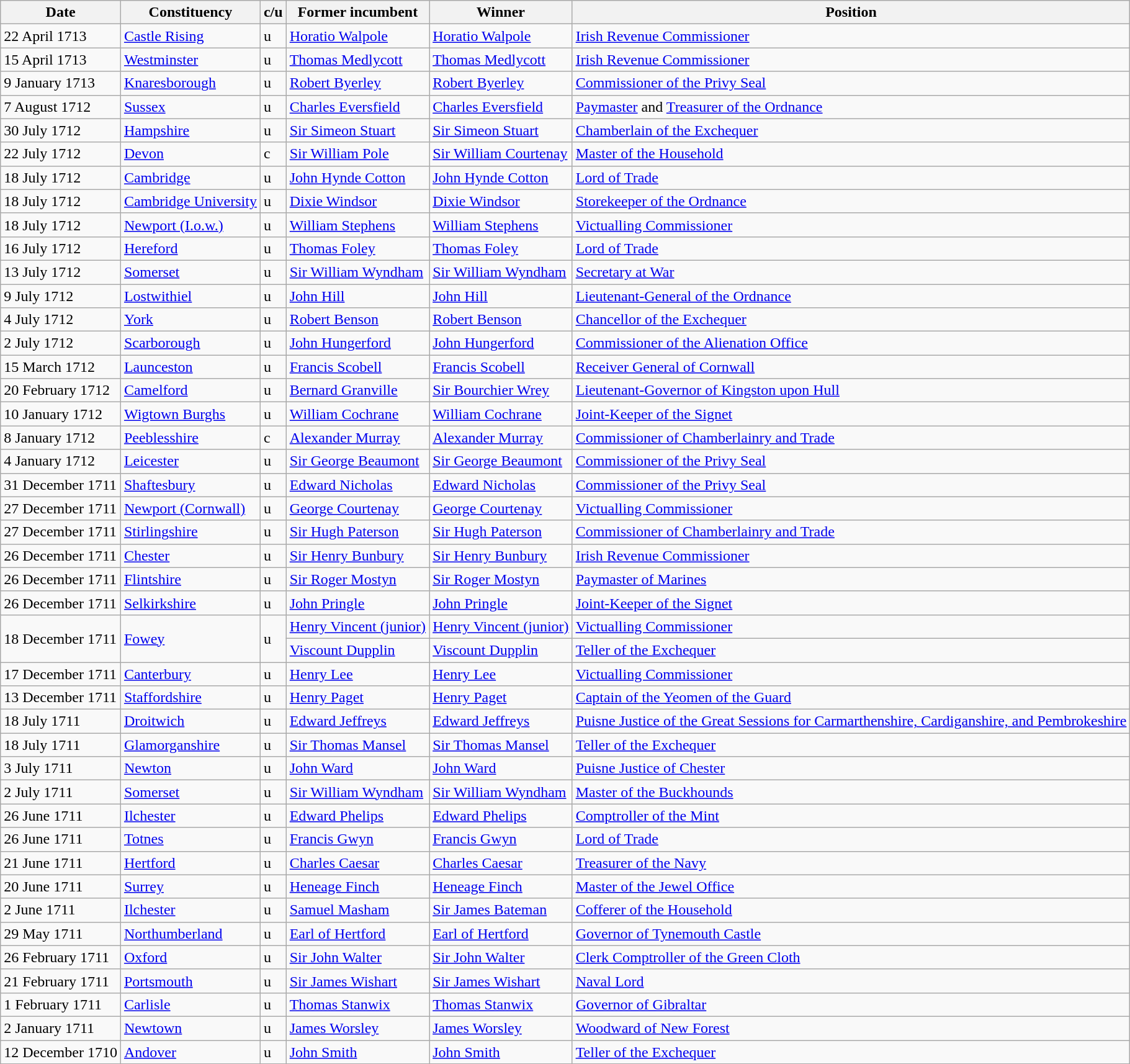<table class="wikitable">
<tr>
<th>Date</th>
<th>Constituency</th>
<th>c/u</th>
<th>Former incumbent</th>
<th>Winner</th>
<th>Position</th>
</tr>
<tr>
<td>22 April 1713</td>
<td><a href='#'>Castle Rising</a></td>
<td>u</td>
<td><a href='#'>Horatio Walpole</a></td>
<td><a href='#'>Horatio Walpole</a></td>
<td><a href='#'>Irish Revenue Commissioner</a></td>
</tr>
<tr>
<td>15 April 1713</td>
<td><a href='#'>Westminster</a></td>
<td>u</td>
<td><a href='#'>Thomas Medlycott</a></td>
<td><a href='#'>Thomas Medlycott</a></td>
<td><a href='#'>Irish Revenue Commissioner</a></td>
</tr>
<tr>
<td>9 January 1713</td>
<td><a href='#'>Knaresborough</a></td>
<td>u</td>
<td><a href='#'>Robert Byerley</a></td>
<td><a href='#'>Robert Byerley</a></td>
<td><a href='#'>Commissioner of the Privy Seal</a></td>
</tr>
<tr>
<td>7 August 1712</td>
<td><a href='#'>Sussex</a></td>
<td>u</td>
<td><a href='#'>Charles Eversfield</a></td>
<td><a href='#'>Charles Eversfield</a></td>
<td><a href='#'>Paymaster</a> and <a href='#'>Treasurer of the Ordnance</a></td>
</tr>
<tr>
<td>30 July 1712</td>
<td><a href='#'>Hampshire</a></td>
<td>u</td>
<td><a href='#'>Sir Simeon Stuart</a></td>
<td><a href='#'>Sir Simeon Stuart</a></td>
<td><a href='#'>Chamberlain of the Exchequer</a></td>
</tr>
<tr>
<td>22 July 1712</td>
<td><a href='#'>Devon</a></td>
<td>c</td>
<td><a href='#'>Sir William Pole</a></td>
<td><a href='#'>Sir William Courtenay</a></td>
<td><a href='#'>Master of the Household</a></td>
</tr>
<tr>
<td>18 July 1712</td>
<td><a href='#'>Cambridge</a></td>
<td>u</td>
<td><a href='#'>John Hynde Cotton</a></td>
<td><a href='#'>John Hynde Cotton</a></td>
<td><a href='#'>Lord of Trade</a></td>
</tr>
<tr>
<td>18 July 1712</td>
<td><a href='#'>Cambridge University</a></td>
<td>u</td>
<td><a href='#'>Dixie Windsor</a></td>
<td><a href='#'>Dixie Windsor</a></td>
<td><a href='#'>Storekeeper of the Ordnance</a></td>
</tr>
<tr>
<td>18 July 1712</td>
<td><a href='#'>Newport (I.o.w.)</a></td>
<td>u</td>
<td><a href='#'>William Stephens</a></td>
<td><a href='#'>William Stephens</a></td>
<td><a href='#'>Victualling Commissioner</a></td>
</tr>
<tr>
<td>16 July 1712</td>
<td><a href='#'>Hereford</a></td>
<td>u</td>
<td><a href='#'>Thomas Foley</a></td>
<td><a href='#'>Thomas Foley</a></td>
<td><a href='#'>Lord of Trade</a></td>
</tr>
<tr>
<td>13 July 1712</td>
<td><a href='#'>Somerset</a></td>
<td>u</td>
<td><a href='#'>Sir William Wyndham</a></td>
<td><a href='#'>Sir William Wyndham</a></td>
<td><a href='#'>Secretary at War</a></td>
</tr>
<tr>
<td>9 July 1712</td>
<td><a href='#'>Lostwithiel</a></td>
<td>u</td>
<td><a href='#'>John Hill</a></td>
<td><a href='#'>John Hill</a></td>
<td><a href='#'>Lieutenant-General of the Ordnance</a></td>
</tr>
<tr>
<td>4 July 1712</td>
<td><a href='#'>York</a></td>
<td>u</td>
<td><a href='#'>Robert Benson</a></td>
<td><a href='#'>Robert Benson</a></td>
<td><a href='#'>Chancellor of the Exchequer</a></td>
</tr>
<tr>
<td>2 July 1712</td>
<td><a href='#'>Scarborough</a></td>
<td>u</td>
<td><a href='#'>John Hungerford</a></td>
<td><a href='#'>John Hungerford</a></td>
<td><a href='#'>Commissioner of the Alienation Office</a></td>
</tr>
<tr>
<td>15 March 1712</td>
<td><a href='#'>Launceston</a></td>
<td>u</td>
<td><a href='#'>Francis Scobell</a></td>
<td><a href='#'>Francis Scobell</a></td>
<td><a href='#'>Receiver General of Cornwall</a></td>
</tr>
<tr>
<td>20 February 1712</td>
<td><a href='#'>Camelford</a></td>
<td>u</td>
<td><a href='#'>Bernard Granville</a></td>
<td><a href='#'>Sir Bourchier Wrey</a></td>
<td><a href='#'>Lieutenant-Governor of Kingston upon Hull</a></td>
</tr>
<tr>
<td>10 January 1712</td>
<td><a href='#'>Wigtown Burghs</a></td>
<td>u</td>
<td><a href='#'>William Cochrane</a></td>
<td><a href='#'>William Cochrane</a></td>
<td><a href='#'>Joint-Keeper of the Signet</a></td>
</tr>
<tr>
<td>8 January 1712</td>
<td><a href='#'>Peeblesshire</a></td>
<td>c</td>
<td><a href='#'>Alexander Murray</a></td>
<td><a href='#'>Alexander Murray</a></td>
<td><a href='#'>Commissioner of Chamberlainry and Trade</a></td>
</tr>
<tr>
<td>4 January 1712</td>
<td><a href='#'>Leicester</a></td>
<td>u</td>
<td><a href='#'>Sir George Beaumont</a></td>
<td><a href='#'>Sir George Beaumont</a></td>
<td><a href='#'>Commissioner of the Privy Seal</a></td>
</tr>
<tr>
<td>31 December 1711</td>
<td><a href='#'>Shaftesbury</a></td>
<td>u</td>
<td><a href='#'>Edward Nicholas</a></td>
<td><a href='#'>Edward Nicholas</a></td>
<td><a href='#'>Commissioner of the Privy Seal</a></td>
</tr>
<tr>
<td>27 December 1711</td>
<td><a href='#'>Newport (Cornwall)</a></td>
<td>u</td>
<td><a href='#'>George Courtenay</a></td>
<td><a href='#'>George Courtenay</a></td>
<td><a href='#'>Victualling Commissioner</a></td>
</tr>
<tr>
<td>27 December 1711</td>
<td><a href='#'>Stirlingshire</a></td>
<td>u</td>
<td><a href='#'>Sir Hugh Paterson</a></td>
<td><a href='#'>Sir Hugh Paterson</a></td>
<td><a href='#'>Commissioner of Chamberlainry and Trade</a></td>
</tr>
<tr>
<td>26 December 1711</td>
<td><a href='#'>Chester</a></td>
<td>u</td>
<td><a href='#'>Sir Henry Bunbury</a></td>
<td><a href='#'>Sir Henry Bunbury</a></td>
<td><a href='#'>Irish Revenue Commissioner</a></td>
</tr>
<tr>
<td>26 December 1711</td>
<td><a href='#'>Flintshire</a></td>
<td>u</td>
<td><a href='#'>Sir Roger Mostyn</a></td>
<td><a href='#'>Sir Roger Mostyn</a></td>
<td><a href='#'>Paymaster of Marines</a></td>
</tr>
<tr>
<td>26 December 1711</td>
<td><a href='#'>Selkirkshire</a></td>
<td>u</td>
<td><a href='#'>John Pringle</a></td>
<td><a href='#'>John Pringle</a></td>
<td><a href='#'>Joint-Keeper of the Signet</a></td>
</tr>
<tr>
<td rowspan=2>18 December 1711</td>
<td rowspan=2><a href='#'>Fowey</a></td>
<td rowspan=2>u</td>
<td><a href='#'>Henry Vincent (junior)</a></td>
<td><a href='#'>Henry Vincent (junior)</a></td>
<td><a href='#'>Victualling Commissioner</a></td>
</tr>
<tr>
<td><a href='#'>Viscount Dupplin</a></td>
<td><a href='#'>Viscount Dupplin</a></td>
<td><a href='#'>Teller of the Exchequer</a></td>
</tr>
<tr>
<td>17 December 1711</td>
<td><a href='#'>Canterbury</a></td>
<td>u</td>
<td><a href='#'>Henry Lee</a></td>
<td><a href='#'>Henry Lee</a></td>
<td><a href='#'>Victualling Commissioner</a></td>
</tr>
<tr>
<td>13 December 1711</td>
<td><a href='#'>Staffordshire</a></td>
<td>u</td>
<td><a href='#'>Henry Paget</a></td>
<td><a href='#'>Henry Paget</a></td>
<td><a href='#'>Captain of the Yeomen of the Guard</a></td>
</tr>
<tr>
<td>18 July 1711</td>
<td><a href='#'>Droitwich</a></td>
<td>u</td>
<td><a href='#'>Edward Jeffreys</a></td>
<td><a href='#'>Edward Jeffreys</a></td>
<td><a href='#'>Puisne Justice of the Great Sessions for Carmarthenshire, Cardiganshire, and Pembrokeshire</a></td>
</tr>
<tr>
<td>18 July 1711</td>
<td><a href='#'>Glamorganshire</a></td>
<td>u</td>
<td><a href='#'>Sir Thomas Mansel</a></td>
<td><a href='#'>Sir Thomas Mansel</a></td>
<td><a href='#'>Teller of the Exchequer</a></td>
</tr>
<tr>
<td>3 July 1711</td>
<td><a href='#'>Newton</a></td>
<td>u</td>
<td><a href='#'>John Ward</a></td>
<td><a href='#'>John Ward</a></td>
<td><a href='#'>Puisne Justice of Chester</a></td>
</tr>
<tr>
<td>2 July 1711</td>
<td><a href='#'>Somerset</a></td>
<td>u</td>
<td><a href='#'>Sir William Wyndham</a></td>
<td><a href='#'>Sir William Wyndham</a></td>
<td><a href='#'>Master of the Buckhounds</a></td>
</tr>
<tr>
<td>26 June 1711</td>
<td><a href='#'>Ilchester</a></td>
<td>u</td>
<td><a href='#'>Edward Phelips</a></td>
<td><a href='#'>Edward Phelips</a></td>
<td><a href='#'>Comptroller of the Mint</a></td>
</tr>
<tr>
<td>26 June 1711</td>
<td><a href='#'>Totnes</a></td>
<td>u</td>
<td><a href='#'>Francis Gwyn</a></td>
<td><a href='#'>Francis Gwyn</a></td>
<td><a href='#'>Lord of Trade</a></td>
</tr>
<tr>
<td>21 June 1711</td>
<td><a href='#'>Hertford</a></td>
<td>u</td>
<td><a href='#'>Charles Caesar</a></td>
<td><a href='#'>Charles Caesar</a></td>
<td><a href='#'>Treasurer of the Navy</a></td>
</tr>
<tr>
<td>20 June 1711</td>
<td><a href='#'>Surrey</a></td>
<td>u</td>
<td><a href='#'>Heneage Finch</a></td>
<td><a href='#'>Heneage Finch</a></td>
<td><a href='#'>Master of the Jewel Office</a></td>
</tr>
<tr>
<td>2 June 1711</td>
<td><a href='#'>Ilchester</a></td>
<td>u</td>
<td><a href='#'>Samuel Masham</a></td>
<td><a href='#'>Sir James Bateman</a></td>
<td><a href='#'>Cofferer of the Household</a></td>
</tr>
<tr>
<td>29 May 1711</td>
<td><a href='#'>Northumberland</a></td>
<td>u</td>
<td><a href='#'>Earl of Hertford</a></td>
<td><a href='#'>Earl of Hertford</a></td>
<td><a href='#'>Governor of Tynemouth Castle</a></td>
</tr>
<tr>
<td>26 February 1711</td>
<td><a href='#'>Oxford</a></td>
<td>u</td>
<td><a href='#'>Sir John Walter</a></td>
<td><a href='#'>Sir John Walter</a></td>
<td><a href='#'>Clerk Comptroller of the Green Cloth</a></td>
</tr>
<tr>
<td>21 February 1711</td>
<td><a href='#'>Portsmouth</a></td>
<td>u</td>
<td><a href='#'>Sir James Wishart</a></td>
<td><a href='#'>Sir James Wishart</a></td>
<td><a href='#'>Naval Lord</a></td>
</tr>
<tr>
<td>1 February 1711</td>
<td><a href='#'>Carlisle</a></td>
<td>u</td>
<td><a href='#'>Thomas Stanwix</a></td>
<td><a href='#'>Thomas Stanwix</a></td>
<td><a href='#'>Governor of Gibraltar</a></td>
</tr>
<tr>
<td>2 January 1711</td>
<td><a href='#'>Newtown</a></td>
<td>u</td>
<td><a href='#'>James Worsley</a></td>
<td><a href='#'>James Worsley</a></td>
<td><a href='#'>Woodward of New Forest</a></td>
</tr>
<tr>
<td>12 December 1710</td>
<td><a href='#'>Andover</a></td>
<td>u</td>
<td><a href='#'>John Smith</a></td>
<td><a href='#'>John Smith</a></td>
<td><a href='#'>Teller of the Exchequer</a></td>
</tr>
<tr>
</tr>
</table>
